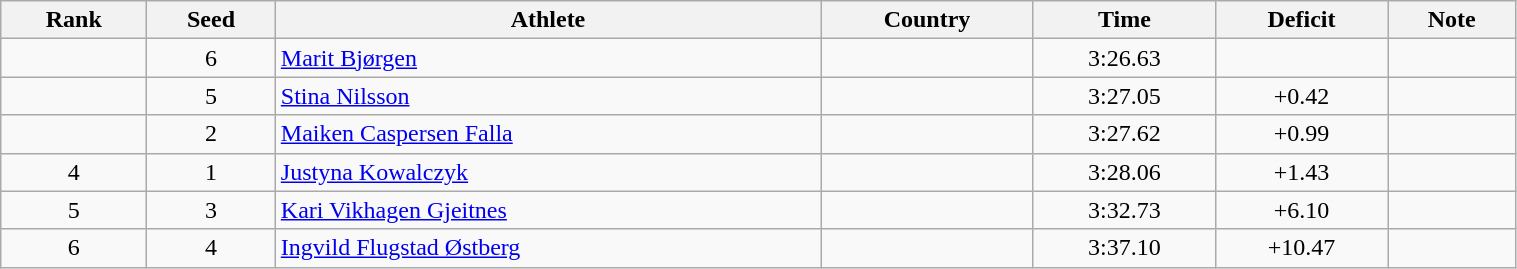<table class="wikitable sortable" style="text-align:center" width=80%>
<tr>
<th>Rank</th>
<th>Seed</th>
<th>Athlete</th>
<th>Country</th>
<th>Time</th>
<th>Deficit</th>
<th>Note</th>
</tr>
<tr>
<td></td>
<td>6</td>
<td align=left><a href='#'>Marit Bjørgen</a></td>
<td align=left></td>
<td>3:26.63</td>
<td></td>
<td></td>
</tr>
<tr>
<td></td>
<td>5</td>
<td align=left><a href='#'>Stina Nilsson</a></td>
<td align=left></td>
<td>3:27.05</td>
<td>+0.42</td>
<td></td>
</tr>
<tr>
<td></td>
<td>2</td>
<td align=left><a href='#'>Maiken Caspersen Falla</a></td>
<td align=left></td>
<td>3:27.62</td>
<td>+0.99</td>
<td></td>
</tr>
<tr>
<td>4</td>
<td>1</td>
<td align=left><a href='#'>Justyna Kowalczyk</a></td>
<td align=left></td>
<td>3:28.06</td>
<td>+1.43</td>
<td></td>
</tr>
<tr>
<td>5</td>
<td>3</td>
<td align=left><a href='#'>Kari Vikhagen Gjeitnes</a></td>
<td align=left></td>
<td>3:32.73</td>
<td>+6.10</td>
<td></td>
</tr>
<tr>
<td>6</td>
<td>4</td>
<td align=left><a href='#'>Ingvild Flugstad Østberg</a></td>
<td align=left></td>
<td>3:37.10</td>
<td>+10.47</td>
<td></td>
</tr>
</table>
